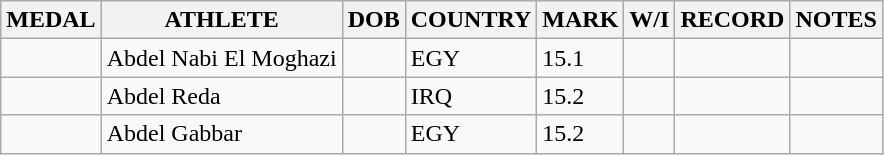<table class="wikitable">
<tr>
<th>MEDAL</th>
<th>ATHLETE</th>
<th>DOB</th>
<th>COUNTRY</th>
<th>MARK</th>
<th>W/I</th>
<th>RECORD</th>
<th>NOTES</th>
</tr>
<tr>
<td></td>
<td>Abdel Nabi El Moghazi</td>
<td></td>
<td>EGY</td>
<td>15.1</td>
<td></td>
<td></td>
<td></td>
</tr>
<tr>
<td></td>
<td>Abdel Reda</td>
<td></td>
<td>IRQ</td>
<td>15.2</td>
<td></td>
<td></td>
<td></td>
</tr>
<tr>
<td></td>
<td>Abdel Gabbar</td>
<td></td>
<td>EGY</td>
<td>15.2</td>
<td></td>
<td></td>
<td></td>
</tr>
</table>
